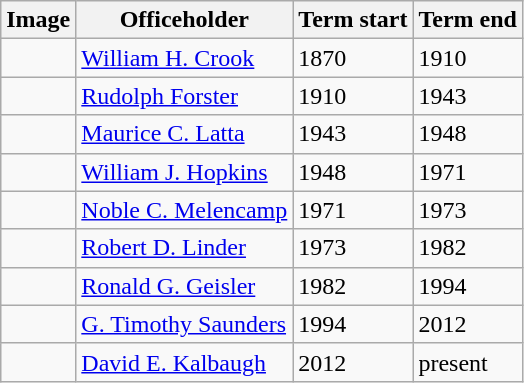<table class="wikitable">
<tr>
<th>Image</th>
<th>Officeholder</th>
<th>Term start</th>
<th>Term end</th>
</tr>
<tr>
<td></td>
<td><a href='#'>William H. Crook</a></td>
<td>1870</td>
<td>1910</td>
</tr>
<tr>
<td></td>
<td><a href='#'>Rudolph Forster</a></td>
<td>1910</td>
<td>1943</td>
</tr>
<tr>
<td></td>
<td><a href='#'>Maurice C. Latta</a></td>
<td>1943</td>
<td>1948</td>
</tr>
<tr>
<td></td>
<td><a href='#'>William J. Hopkins</a></td>
<td>1948</td>
<td>1971</td>
</tr>
<tr>
<td></td>
<td><a href='#'>Noble C. Melencamp</a></td>
<td>1971</td>
<td>1973</td>
</tr>
<tr>
<td></td>
<td><a href='#'>Robert D. Linder</a></td>
<td>1973</td>
<td>1982</td>
</tr>
<tr>
<td></td>
<td><a href='#'>Ronald G. Geisler</a></td>
<td>1982</td>
<td>1994</td>
</tr>
<tr>
<td></td>
<td><a href='#'>G. Timothy Saunders</a></td>
<td>1994</td>
<td>2012</td>
</tr>
<tr>
<td></td>
<td><a href='#'>David E. Kalbaugh</a></td>
<td>2012</td>
<td>present</td>
</tr>
</table>
